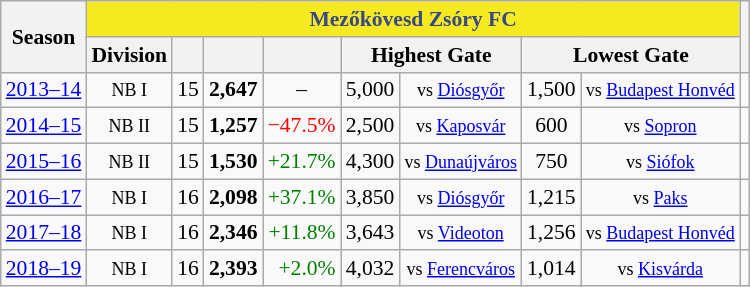<table class="wikitable" style="text-align: center; font-size: 90%;">
<tr>
<th rowspan=2>Season</th>
<th colspan=8 style="color:#38478A;background:#f5EA1F">Mezőkövesd Zsóry FC</th>
<th rowspan=2></th>
</tr>
<tr>
<th>Division</th>
<th></th>
<th></th>
<th></th>
<th colspan=2>Highest Gate</th>
<th colspan=2>Lowest Gate</th>
</tr>
<tr>
<td><a href='#'>2013–14</a></td>
<td><small>NB I</small></td>
<td>15</td>
<td><strong>2,647</strong></td>
<td>–</td>
<td>5,000</td>
<td><small>vs <a href='#'>Diósgyőr</a></small></td>
<td>1,500</td>
<td><small>vs <a href='#'>Budapest Honvéd</a></small></td>
<td></td>
</tr>
<tr>
<td><a href='#'>2014–15</a></td>
<td><small>NB II</small></td>
<td>15</td>
<td><strong>1,257</strong></td>
<td align="right"; style="color: red">−47.5%</td>
<td>2,500</td>
<td><small>vs <a href='#'>Kaposvár</a></small></td>
<td>600</td>
<td><small>vs <a href='#'>Sopron</a></small></td>
<td></td>
</tr>
<tr>
<td><a href='#'>2015–16</a></td>
<td><small>NB II</small></td>
<td>15</td>
<td><strong>1,530</strong></td>
<td align="right"; style="color: green">+21.7%</td>
<td>4,300</td>
<td><small>vs <a href='#'>Dunaújváros</a></small></td>
<td>750</td>
<td><small>vs <a href='#'>Siófok</a></small></td>
<td></td>
</tr>
<tr>
<td><a href='#'>2016–17</a></td>
<td><small>NB I</small></td>
<td>16</td>
<td><strong>2,098</strong></td>
<td align="right"; style="color: green">+37.1%</td>
<td>3,850</td>
<td><small>vs <a href='#'>Diósgyőr</a></small></td>
<td>1,215</td>
<td><small>vs <a href='#'>Paks</a></small></td>
<td></td>
</tr>
<tr>
<td><a href='#'>2017–18</a></td>
<td><small>NB I</small></td>
<td>16</td>
<td><strong>2,346</strong></td>
<td align="right"; style="color: green">+11.8%</td>
<td>3,643</td>
<td><small>vs <a href='#'>Videoton</a></small></td>
<td>1,256</td>
<td><small>vs <a href='#'>Budapest Honvéd</a></small></td>
<td></td>
</tr>
<tr>
<td><a href='#'>2018–19</a></td>
<td><small>NB I</small></td>
<td>16</td>
<td><strong>2,393</strong></td>
<td align="right"; style="color: green">+2.0%</td>
<td>4,032</td>
<td><small>vs <a href='#'>Ferencváros</a></small></td>
<td>1,014</td>
<td><small>vs <a href='#'>Kisvárda</a></small></td>
<td></td>
</tr>
</table>
